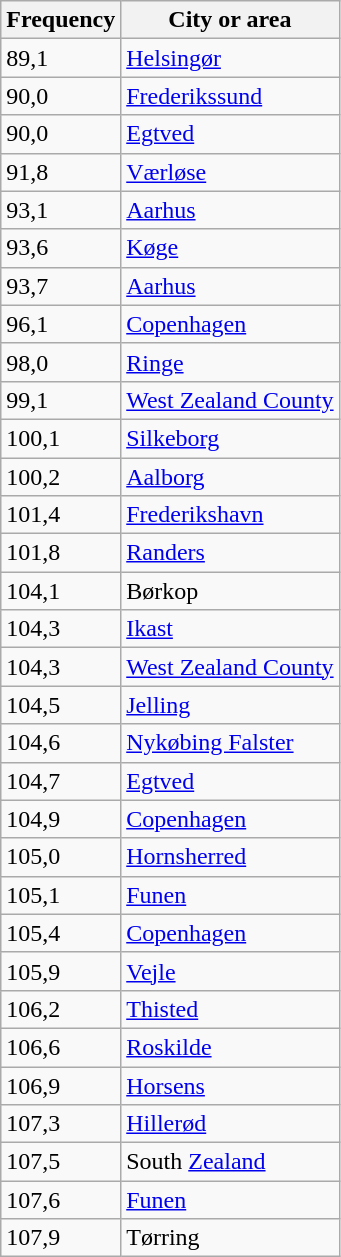<table class="wikitable sortable">
<tr>
<th>Frequency</th>
<th>City or area</th>
</tr>
<tr>
<td>89,1</td>
<td><a href='#'>Helsingør</a></td>
</tr>
<tr>
<td>90,0</td>
<td><a href='#'>Frederikssund</a></td>
</tr>
<tr>
<td>90,0</td>
<td><a href='#'>Egtved</a></td>
</tr>
<tr>
<td>91,8</td>
<td><a href='#'>Værløse</a></td>
</tr>
<tr>
<td>93,1</td>
<td><a href='#'>Aarhus</a></td>
</tr>
<tr>
<td>93,6</td>
<td><a href='#'>Køge</a></td>
</tr>
<tr>
<td>93,7</td>
<td><a href='#'>Aarhus</a></td>
</tr>
<tr>
<td>96,1</td>
<td><a href='#'>Copenhagen</a></td>
</tr>
<tr>
<td>98,0</td>
<td><a href='#'>Ringe</a></td>
</tr>
<tr>
<td>99,1</td>
<td><a href='#'>West Zealand County</a></td>
</tr>
<tr>
<td>100,1</td>
<td><a href='#'>Silkeborg</a></td>
</tr>
<tr>
<td>100,2</td>
<td><a href='#'>Aalborg</a></td>
</tr>
<tr>
<td>101,4</td>
<td><a href='#'>Frederikshavn</a></td>
</tr>
<tr>
<td>101,8</td>
<td><a href='#'>Randers</a></td>
</tr>
<tr>
<td>104,1</td>
<td>Børkop</td>
</tr>
<tr>
<td>104,3</td>
<td><a href='#'>Ikast</a></td>
</tr>
<tr>
<td>104,3</td>
<td><a href='#'>West Zealand County</a></td>
</tr>
<tr>
<td>104,5</td>
<td><a href='#'>Jelling</a></td>
</tr>
<tr>
<td>104,6</td>
<td><a href='#'>Nykøbing Falster</a></td>
</tr>
<tr>
<td>104,7</td>
<td><a href='#'>Egtved</a></td>
</tr>
<tr>
<td>104,9</td>
<td><a href='#'>Copenhagen</a></td>
</tr>
<tr>
<td>105,0</td>
<td><a href='#'>Hornsherred</a></td>
</tr>
<tr>
<td>105,1</td>
<td><a href='#'>Funen</a></td>
</tr>
<tr>
<td>105,4</td>
<td><a href='#'>Copenhagen</a></td>
</tr>
<tr>
<td>105,9</td>
<td><a href='#'>Vejle</a></td>
</tr>
<tr>
<td>106,2</td>
<td><a href='#'>Thisted</a></td>
</tr>
<tr>
<td>106,6</td>
<td><a href='#'>Roskilde</a></td>
</tr>
<tr>
<td>106,9</td>
<td><a href='#'>Horsens</a></td>
</tr>
<tr>
<td>107,3</td>
<td><a href='#'>Hillerød</a></td>
</tr>
<tr>
<td>107,5</td>
<td>South <a href='#'>Zealand</a></td>
</tr>
<tr>
<td>107,6</td>
<td><a href='#'>Funen</a></td>
</tr>
<tr>
<td>107,9</td>
<td>Tørring</td>
</tr>
</table>
